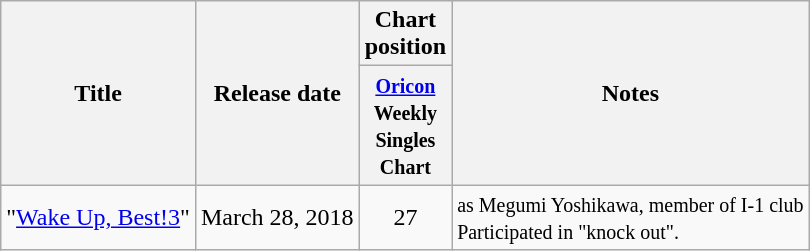<table class="wikitable">
<tr>
<th rowspan="2">Title</th>
<th rowspan="2">Release date</th>
<th>Chart<br>position</th>
<th rowspan="2">Notes</th>
</tr>
<tr>
<th><small><a href='#'>Oricon</a><br>Weekly<br>Singles<br>Chart</small></th>
</tr>
<tr>
<td align="left">"<a href='#'>Wake Up, Best!3</a>"</td>
<td align="right">March 28, 2018</td>
<td align="center">27</td>
<td><small>as Megumi Yoshikawa, member of I-1 club<br>Participated in "knock out".</small></td>
</tr>
</table>
